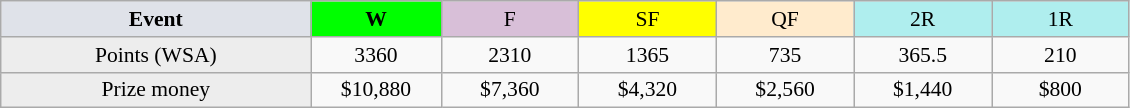<table class=wikitable style=font-size:90%;text-align:center>
<tr>
<td width=200 colspan=1 bgcolor=#dfe2e9><strong>Event</strong></td>
<td width=80 bgcolor=lime><strong>W</strong></td>
<td width=85 bgcolor=#D8BFD8>F</td>
<td width=85 bgcolor=#FFFF00>SF</td>
<td width=85 bgcolor=#ffebcd>QF</td>
<td width=85 bgcolor=#afeeee>2R</td>
<td width=85 bgcolor=#afeeee>1R</td>
</tr>
<tr>
<td bgcolor=#EDEDED>Points (WSA)</td>
<td>3360</td>
<td>2310</td>
<td>1365</td>
<td>735</td>
<td>365.5</td>
<td>210</td>
</tr>
<tr>
<td bgcolor=#EDEDED>Prize money</td>
<td>$10,880</td>
<td>$7,360</td>
<td>$4,320</td>
<td>$2,560</td>
<td>$1,440</td>
<td>$800</td>
</tr>
</table>
